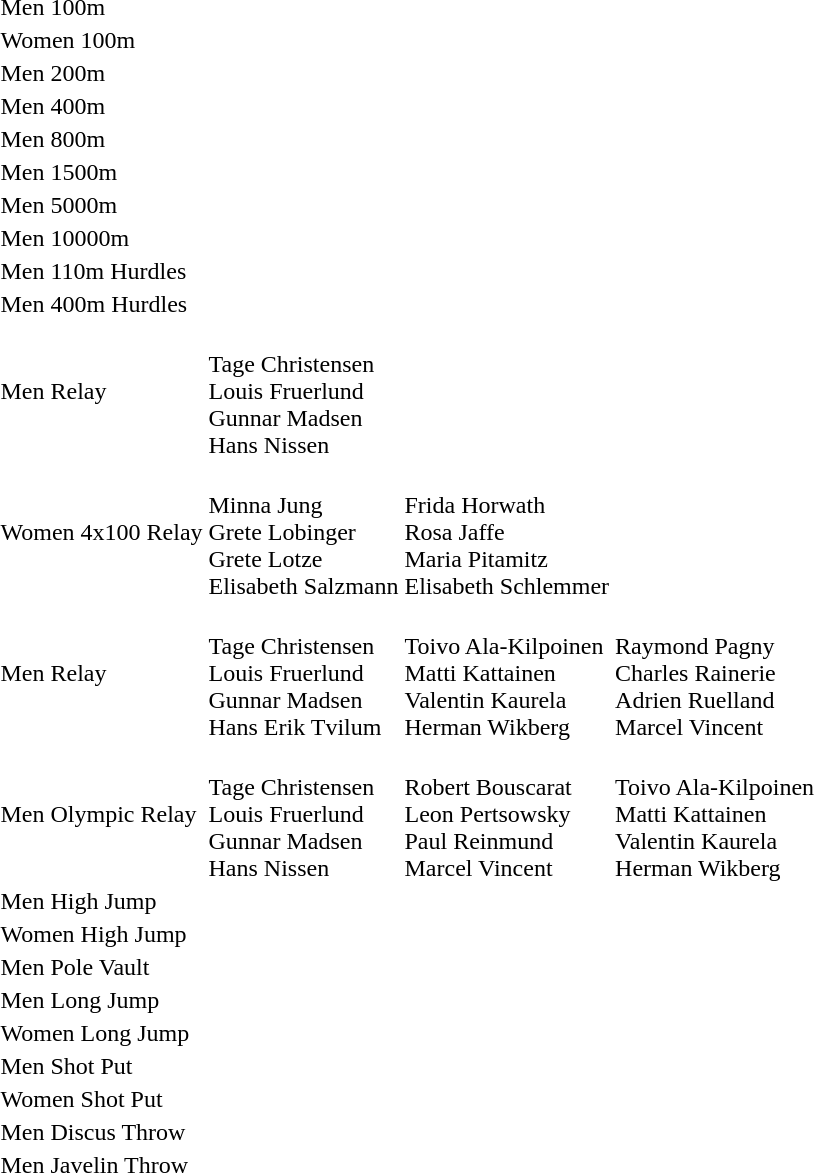<table>
<tr>
<td>Men 100m</td>
<td></td>
<td></td>
<td></td>
</tr>
<tr>
<td>Women 100m</td>
<td></td>
<td></td>
<td></td>
</tr>
<tr>
<td>Men 200m</td>
<td></td>
<td></td>
<td></td>
</tr>
<tr>
<td>Men 400m</td>
<td></td>
<td></td>
<td></td>
</tr>
<tr>
<td>Men 800m</td>
<td></td>
<td></td>
<td></td>
</tr>
<tr>
<td>Men 1500m</td>
<td></td>
<td></td>
<td></td>
</tr>
<tr>
<td>Men 5000m</td>
<td></td>
<td></td>
<td></td>
</tr>
<tr>
<td>Men 10000m</td>
<td></td>
<td></td>
<td></td>
</tr>
<tr>
<td>Men 110m Hurdles</td>
<td></td>
<td></td>
<td></td>
</tr>
<tr>
<td>Men 400m Hurdles</td>
<td></td>
<td></td>
<td></td>
</tr>
<tr>
<td>Men  Relay</td>
<td><br>Tage Christensen<br>Louis Fruerlund<br>Gunnar Madsen<br>Hans Nissen </td>
</tr>
<tr>
<td>Women 4x100 Relay</td>
<td><br>Minna Jung<br>Grete Lobinger<br>Grete Lotze<br>Elisabeth Salzmann</td>
<td><br>Frida Horwath<br>Rosa Jaffe<br>Maria Pitamitz<br>Elisabeth Schlemmer</td>
</tr>
<tr>
<td>Men  Relay</td>
<td><br>Tage Christensen<br>Louis Fruerlund<br>Gunnar Madsen<br>Hans Erik Tvilum</td>
<td><br>Toivo Ala-Kilpoinen<br>Matti Kattainen<br>Valentin Kaurela<br>Herman Wikberg</td>
<td><br>Raymond Pagny<br>Charles Rainerie<br>Adrien Ruelland<br>Marcel Vincent</td>
</tr>
<tr>
<td>Men Olympic Relay </td>
<td><br>Tage Christensen<br>Louis Fruerlund<br>Gunnar Madsen<br>Hans Nissen</td>
<td><br>Robert Bouscarat<br>Leon Pertsowsky<br>Paul Reinmund<br>Marcel Vincent</td>
<td><br>Toivo Ala-Kilpoinen<br>Matti Kattainen<br>Valentin Kaurela<br>Herman Wikberg</td>
</tr>
<tr>
<td>Men High Jump</td>
<td></td>
<td></td>
<td></td>
</tr>
<tr>
<td>Women High Jump</td>
<td></td>
<td></td>
<td></td>
</tr>
<tr>
<td>Men Pole Vault</td>
<td></td>
<td></td>
<td></td>
</tr>
<tr>
<td>Men Long Jump</td>
<td></td>
<td></td>
<td></td>
</tr>
<tr>
<td>Women Long Jump</td>
<td></td>
<td></td>
<td></td>
</tr>
<tr>
<td>Men Shot Put</td>
<td></td>
<td></td>
<td></td>
</tr>
<tr>
<td>Women Shot Put</td>
<td></td>
<td></td>
<td></td>
</tr>
<tr>
<td>Men Discus Throw</td>
<td></td>
<td></td>
<td></td>
</tr>
<tr>
<td>Men Javelin Throw</td>
<td></td>
<td></td>
<td></td>
</tr>
</table>
